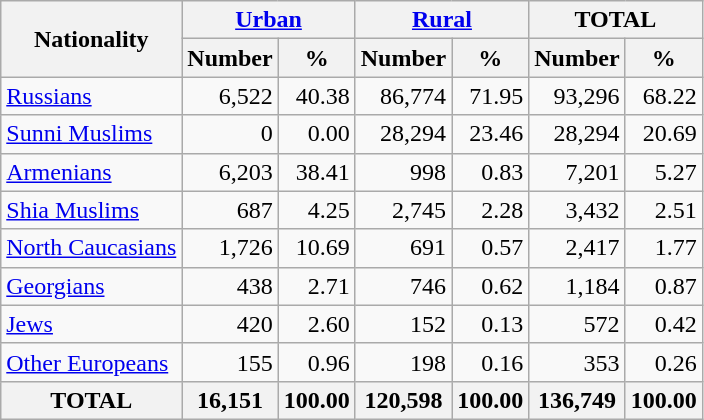<table class="wikitable sortable">
<tr>
<th rowspan="2">Nationality</th>
<th colspan="2"><a href='#'>Urban</a></th>
<th colspan="2"><a href='#'>Rural</a></th>
<th colspan="2">TOTAL</th>
</tr>
<tr>
<th>Number</th>
<th>%</th>
<th>Number</th>
<th>%</th>
<th>Number</th>
<th>%</th>
</tr>
<tr>
<td><a href='#'>Russians</a></td>
<td align="right">6,522</td>
<td align="right">40.38</td>
<td align="right">86,774</td>
<td align="right">71.95</td>
<td align="right">93,296</td>
<td align="right">68.22</td>
</tr>
<tr>
<td><a href='#'>Sunni Muslims</a></td>
<td align="right">0</td>
<td align="right">0.00</td>
<td align="right">28,294</td>
<td align="right">23.46</td>
<td align="right">28,294</td>
<td align="right">20.69</td>
</tr>
<tr>
<td><a href='#'>Armenians</a></td>
<td align="right">6,203</td>
<td align="right">38.41</td>
<td align="right">998</td>
<td align="right">0.83</td>
<td align="right">7,201</td>
<td align="right">5.27</td>
</tr>
<tr>
<td><a href='#'>Shia Muslims</a></td>
<td align="right">687</td>
<td align="right">4.25</td>
<td align="right">2,745</td>
<td align="right">2.28</td>
<td align="right">3,432</td>
<td align="right">2.51</td>
</tr>
<tr>
<td><a href='#'>North Caucasians</a></td>
<td align="right">1,726</td>
<td align="right">10.69</td>
<td align="right">691</td>
<td align="right">0.57</td>
<td align="right">2,417</td>
<td align="right">1.77</td>
</tr>
<tr>
<td><a href='#'>Georgians</a></td>
<td align="right">438</td>
<td align="right">2.71</td>
<td align="right">746</td>
<td align="right">0.62</td>
<td align="right">1,184</td>
<td align="right">0.87</td>
</tr>
<tr>
<td><a href='#'>Jews</a></td>
<td align="right">420</td>
<td align="right">2.60</td>
<td align="right">152</td>
<td align="right">0.13</td>
<td align="right">572</td>
<td align="right">0.42</td>
</tr>
<tr>
<td><a href='#'>Other Europeans</a></td>
<td align="right">155</td>
<td align="right">0.96</td>
<td align="right">198</td>
<td align="right">0.16</td>
<td align="right">353</td>
<td align="right">0.26</td>
</tr>
<tr>
<th>TOTAL</th>
<th>16,151</th>
<th>100.00</th>
<th>120,598</th>
<th>100.00</th>
<th>136,749</th>
<th>100.00</th>
</tr>
</table>
